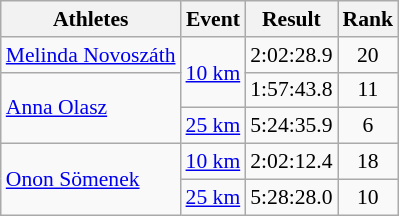<table class="wikitable" border="1" style="font-size:90%; text-align:center">
<tr>
<th>Athletes</th>
<th>Event</th>
<th>Result</th>
<th>Rank</th>
</tr>
<tr>
<td align=left><a href='#'>Melinda Novoszáth</a></td>
<td rowspan=2><a href='#'>10 km</a></td>
<td>2:02:28.9</td>
<td>20</td>
</tr>
<tr>
<td rowspan=2 align=left><a href='#'>Anna Olasz</a></td>
<td>1:57:43.8</td>
<td>11</td>
</tr>
<tr>
<td><a href='#'>25 km</a></td>
<td>5:24:35.9</td>
<td>6</td>
</tr>
<tr>
<td rowspan=2 align=left><a href='#'>Onon Sömenek</a></td>
<td><a href='#'>10 km</a></td>
<td>2:02:12.4</td>
<td>18</td>
</tr>
<tr>
<td><a href='#'>25 km</a></td>
<td>5:28:28.0</td>
<td>10</td>
</tr>
</table>
